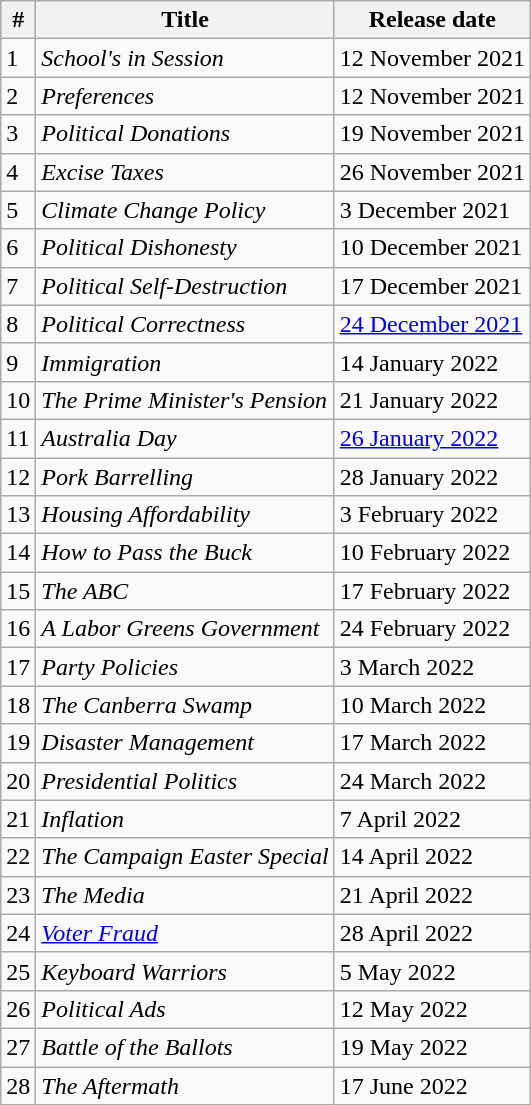<table class="wikitable">
<tr>
<th>#</th>
<th>Title</th>
<th>Release date</th>
</tr>
<tr>
<td>1</td>
<td><em>School's in Session</em></td>
<td>12 November 2021</td>
</tr>
<tr>
<td>2</td>
<td><em>Preferences</em></td>
<td>12 November 2021</td>
</tr>
<tr>
<td>3</td>
<td><em>Political Donations</em></td>
<td>19 November 2021</td>
</tr>
<tr>
<td>4</td>
<td><em>Excise Taxes</em></td>
<td>26 November 2021</td>
</tr>
<tr>
<td>5</td>
<td><em>Climate Change Policy</em></td>
<td>3 December 2021</td>
</tr>
<tr>
<td>6</td>
<td><em>Political Dishonesty</em></td>
<td>10 December 2021</td>
</tr>
<tr>
<td>7</td>
<td><em>Political Self-Destruction</em></td>
<td>17 December 2021</td>
</tr>
<tr>
<td>8</td>
<td><em>Political Correctness</em></td>
<td><a href='#'>24 December 2021</a></td>
</tr>
<tr>
<td>9</td>
<td><em>Immigration</em></td>
<td>14 January 2022</td>
</tr>
<tr>
<td>10</td>
<td><em>The Prime Minister's Pension</em></td>
<td>21 January 2022</td>
</tr>
<tr>
<td>11</td>
<td><em>Australia Day</em></td>
<td><a href='#'>26 January 2022</a></td>
</tr>
<tr>
<td>12</td>
<td><em>Pork Barrelling</em></td>
<td>28 January 2022</td>
</tr>
<tr>
<td>13</td>
<td><em>Housing Affordability</em></td>
<td>3 February 2022</td>
</tr>
<tr>
<td>14</td>
<td><em>How to Pass the Buck</em></td>
<td>10 February 2022</td>
</tr>
<tr>
<td>15</td>
<td><em>The ABC</em></td>
<td>17 February 2022</td>
</tr>
<tr>
<td>16</td>
<td><em>A Labor Greens Government</em></td>
<td>24 February 2022</td>
</tr>
<tr>
<td>17</td>
<td><em>Party Policies</em></td>
<td>3 March 2022</td>
</tr>
<tr>
<td>18</td>
<td><em>The Canberra Swamp</em></td>
<td>10 March 2022</td>
</tr>
<tr>
<td>19</td>
<td><em>Disaster Management</em></td>
<td>17 March 2022</td>
</tr>
<tr>
<td>20</td>
<td><em>Presidential Politics</em></td>
<td>24 March 2022</td>
</tr>
<tr>
<td>21</td>
<td><em>Inflation</em></td>
<td>7 April 2022</td>
</tr>
<tr>
<td>22</td>
<td><em>The Campaign Easter Special</em></td>
<td>14 April 2022</td>
</tr>
<tr>
<td>23</td>
<td><em>The Media</em></td>
<td>21 April 2022</td>
</tr>
<tr>
<td>24</td>
<td><em><a href='#'>Voter Fraud</a></em></td>
<td>28 April 2022</td>
</tr>
<tr>
<td>25</td>
<td><em>Keyboard Warriors</em></td>
<td>5 May 2022</td>
</tr>
<tr>
<td>26</td>
<td><em>Political Ads</em></td>
<td>12 May 2022</td>
</tr>
<tr>
<td>27</td>
<td><em>Battle of the Ballots</em></td>
<td>19 May 2022</td>
</tr>
<tr>
<td>28</td>
<td><em>The Aftermath</em></td>
<td>17 June 2022</td>
</tr>
</table>
